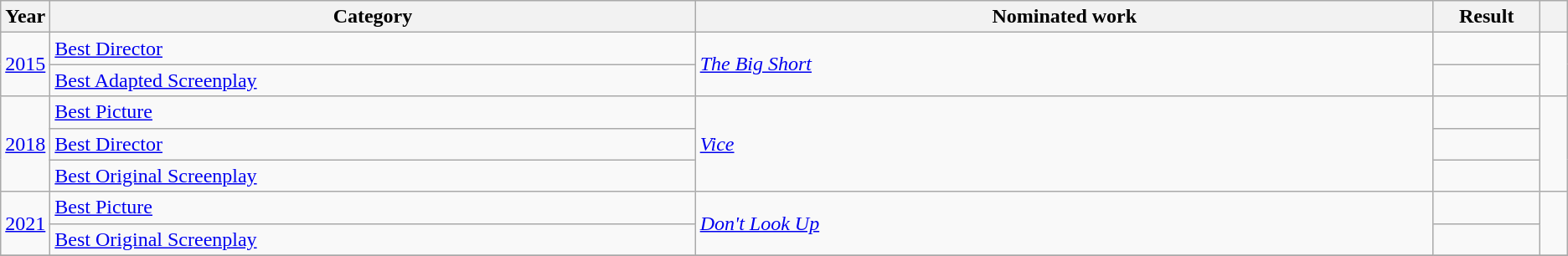<table class=wikitable>
<tr>
<th scope="col" style="width:1em;">Year</th>
<th scope="col" style="width:34em;">Category</th>
<th scope="col" style="width:39em;">Nominated work</th>
<th scope="col" style="width:5em;">Result</th>
<th scope="col" style="width:1em;"></th>
</tr>
<tr>
<td rowspan="2"><a href='#'>2015</a></td>
<td><a href='#'>Best Director</a></td>
<td rowspan="2"><em><a href='#'>The Big Short</a></em></td>
<td></td>
<td rowspan="2"></td>
</tr>
<tr>
<td><a href='#'>Best Adapted Screenplay</a></td>
<td></td>
</tr>
<tr>
<td rowspan="3"><a href='#'>2018</a></td>
<td><a href='#'>Best Picture</a></td>
<td rowspan="3"><em><a href='#'>Vice</a></em></td>
<td></td>
<td rowspan="3"></td>
</tr>
<tr>
<td><a href='#'>Best Director</a></td>
<td></td>
</tr>
<tr>
<td><a href='#'>Best Original Screenplay</a></td>
<td></td>
</tr>
<tr>
<td rowspan="2"><a href='#'>2021</a></td>
<td><a href='#'>Best Picture</a></td>
<td rowspan="2"><em><a href='#'>Don't Look Up</a></em></td>
<td></td>
<td rowspan="2"></td>
</tr>
<tr>
<td><a href='#'>Best Original Screenplay</a></td>
<td></td>
</tr>
<tr>
</tr>
</table>
